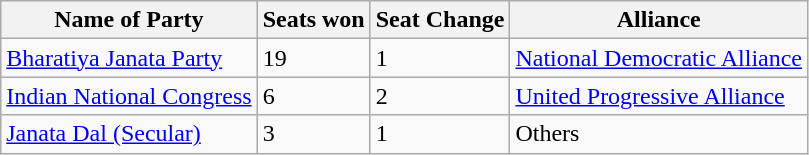<table class="wikitable sortable">
<tr>
<th>Name of Party</th>
<th>Seats won</th>
<th>Seat Change</th>
<th>Alliance</th>
</tr>
<tr>
<td><a href='#'>Bharatiya Janata Party</a></td>
<td>19</td>
<td>1</td>
<td><a href='#'>National Democratic Alliance</a></td>
</tr>
<tr>
<td><a href='#'>Indian National Congress</a></td>
<td>6</td>
<td>2</td>
<td><a href='#'>United Progressive Alliance</a></td>
</tr>
<tr>
<td><a href='#'>Janata Dal (Secular)</a></td>
<td>3</td>
<td>1</td>
<td>Others</td>
</tr>
</table>
